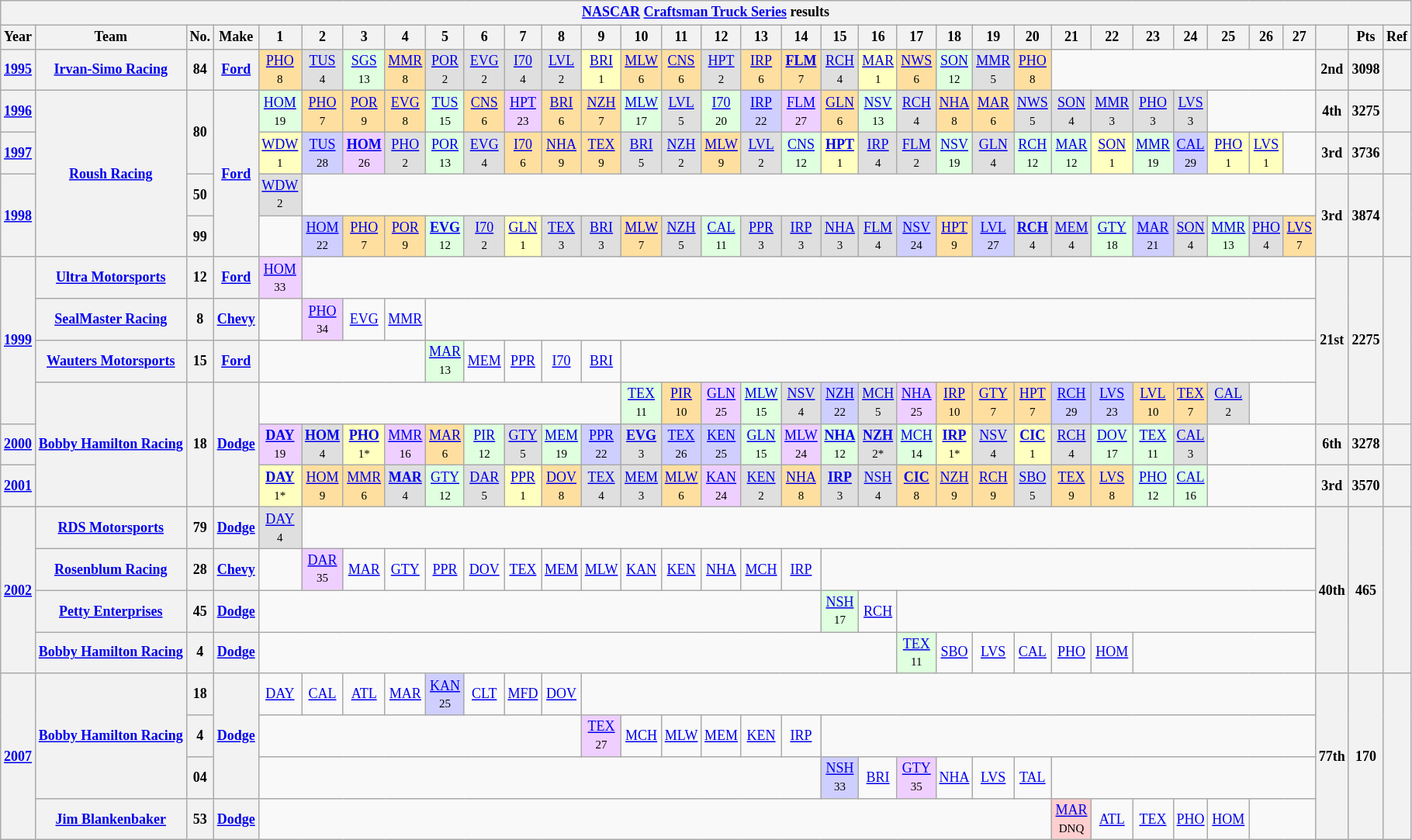<table class="wikitable" style="text-align:center; font-size:75%">
<tr>
<th colspan=45><a href='#'>NASCAR</a> <a href='#'>Craftsman Truck Series</a> results</th>
</tr>
<tr>
<th>Year</th>
<th>Team</th>
<th>No.</th>
<th>Make</th>
<th>1</th>
<th>2</th>
<th>3</th>
<th>4</th>
<th>5</th>
<th>6</th>
<th>7</th>
<th>8</th>
<th>9</th>
<th>10</th>
<th>11</th>
<th>12</th>
<th>13</th>
<th>14</th>
<th>15</th>
<th>16</th>
<th>17</th>
<th>18</th>
<th>19</th>
<th>20</th>
<th>21</th>
<th>22</th>
<th>23</th>
<th>24</th>
<th>25</th>
<th>26</th>
<th>27</th>
<th></th>
<th>Pts</th>
<th>Ref</th>
</tr>
<tr>
<th><a href='#'>1995</a></th>
<th><a href='#'>Irvan-Simo Racing</a></th>
<th>84</th>
<th><a href='#'>Ford</a></th>
<td style="background:#FFDF9F;"><a href='#'>PHO</a><br><small>8</small></td>
<td style="background:#DFDFDF;"><a href='#'>TUS</a><br><small>4</small></td>
<td style="background:#DFFFDF;"><a href='#'>SGS</a><br><small>13</small></td>
<td style="background:#FFDF9F;"><a href='#'>MMR</a><br><small>8</small></td>
<td style="background:#DFDFDF;"><a href='#'>POR</a><br><small>2</small></td>
<td style="background:#DFDFDF;"><a href='#'>EVG</a><br><small>2</small></td>
<td style="background:#DFDFDF;"><a href='#'>I70</a><br><small>4</small></td>
<td style="background:#DFDFDF;"><a href='#'>LVL</a><br><small>2</small></td>
<td style="background:#FFFFBF;"><a href='#'>BRI</a><br><small>1</small></td>
<td style="background:#FFDF9F;"><a href='#'>MLW</a><br><small>6</small></td>
<td style="background:#FFDF9F;"><a href='#'>CNS</a><br><small>6</small></td>
<td style="background:#DFDFDF;"><a href='#'>HPT</a><br><small>2</small></td>
<td style="background:#FFDF9F;"><a href='#'>IRP</a><br><small>6</small></td>
<td style="background:#FFDF9F;"><strong><a href='#'>FLM</a></strong><br><small>7</small></td>
<td style="background:#DFDFDF;"><a href='#'>RCH</a><br><small>4</small></td>
<td style="background:#FFFFBF;"><a href='#'>MAR</a><br><small>1</small></td>
<td style="background:#FFDF9F;"><a href='#'>NWS</a><br><small>6</small></td>
<td style="background:#DFFFDF;"><a href='#'>SON</a><br><small>12</small></td>
<td style="background:#DFDFDF;"><a href='#'>MMR</a><br><small>5</small></td>
<td style="background:#FFDF9F;"><a href='#'>PHO</a><br><small>8</small></td>
<td colspan=7></td>
<th>2nd</th>
<th>3098</th>
<th></th>
</tr>
<tr>
<th><a href='#'>1996</a></th>
<th rowspan=4><a href='#'>Roush Racing</a></th>
<th rowspan=2>80</th>
<th rowspan=4><a href='#'>Ford</a></th>
<td style="background:#DFFFDF;"><a href='#'>HOM</a><br><small>19</small></td>
<td style="background:#FFDF9F;"><a href='#'>PHO</a><br><small>7</small></td>
<td style="background:#FFDF9F;"><a href='#'>POR</a><br><small>9</small></td>
<td style="background:#FFDF9F;"><a href='#'>EVG</a><br><small>8</small></td>
<td style="background:#DFFFDF;"><a href='#'>TUS</a><br><small>15</small></td>
<td style="background:#FFDF9F;"><a href='#'>CNS</a><br><small>6</small></td>
<td style="background:#EFCFFF;"><a href='#'>HPT</a><br><small>23</small></td>
<td style="background:#FFDF9F;"><a href='#'>BRI</a><br><small>6</small></td>
<td style="background:#FFDF9F;"><a href='#'>NZH</a><br><small>7</small></td>
<td style="background:#DFFFDF;"><a href='#'>MLW</a><br><small>17</small></td>
<td style="background:#DFDFDF;"><a href='#'>LVL</a><br><small>5</small></td>
<td style="background:#DFFFDF;"><a href='#'>I70</a><br><small>20</small></td>
<td style="background:#CFCFFF;"><a href='#'>IRP</a><br><small>22</small></td>
<td style="background:#EFCFFF;"><a href='#'>FLM</a><br><small>27</small></td>
<td style="background:#FFDF9F;"><a href='#'>GLN</a><br><small>6</small></td>
<td style="background:#DFFFDF;"><a href='#'>NSV</a><br><small>13</small></td>
<td style="background:#DFDFDF;"><a href='#'>RCH</a><br><small>4</small></td>
<td style="background:#FFDF9F;"><a href='#'>NHA</a><br><small>8</small></td>
<td style="background:#FFDF9F;"><a href='#'>MAR</a><br><small>6</small></td>
<td style="background:#DFDFDF;"><a href='#'>NWS</a><br><small>5</small></td>
<td style="background:#DFDFDF;"><a href='#'>SON</a><br><small>4</small></td>
<td style="background:#DFDFDF;"><a href='#'>MMR</a><br><small>3</small></td>
<td style="background:#DFDFDF;"><a href='#'>PHO</a><br><small>3</small></td>
<td style="background:#DFDFDF;"><a href='#'>LVS</a><br><small>3</small></td>
<td colspan=3></td>
<th>4th</th>
<th>3275</th>
<th></th>
</tr>
<tr>
<th><a href='#'>1997</a></th>
<td style="background:#FFFFBF;"><a href='#'>WDW</a><br><small>1</small></td>
<td style="background:#CFCFFF;"><a href='#'>TUS</a><br><small>28</small></td>
<td style="background:#EFCFFF;"><strong><a href='#'>HOM</a></strong><br><small>26</small></td>
<td style="background:#DFDFDF;"><a href='#'>PHO</a><br><small>2</small></td>
<td style="background:#DFFFDF;"><a href='#'>POR</a><br><small>13</small></td>
<td style="background:#DFDFDF;"><a href='#'>EVG</a><br><small>4</small></td>
<td style="background:#FFDF9F;"><a href='#'>I70</a><br><small>6</small></td>
<td style="background:#FFDF9F;"><a href='#'>NHA</a><br><small>9</small></td>
<td style="background:#FFDF9F;"><a href='#'>TEX</a><br><small>9</small></td>
<td style="background:#DFDFDF;"><a href='#'>BRI</a><br><small>5</small></td>
<td style="background:#DFDFDF;"><a href='#'>NZH</a><br><small>2</small></td>
<td style="background:#FFDF9F;"><a href='#'>MLW</a><br><small>9</small></td>
<td style="background:#DFDFDF;"><a href='#'>LVL</a><br><small>2</small></td>
<td style="background:#DFFFDF;"><a href='#'>CNS</a><br><small>12</small></td>
<td style="background:#FFFFBF;"><strong><a href='#'>HPT</a></strong><br><small>1</small></td>
<td style="background:#DFDFDF;"><a href='#'>IRP</a><br><small>4</small></td>
<td style="background:#DFDFDF;"><a href='#'>FLM</a><br><small>2</small></td>
<td style="background:#DFFFDF;"><a href='#'>NSV</a><br><small>19</small></td>
<td style="background:#DFDFDF;"><a href='#'>GLN</a><br><small>4</small></td>
<td style="background:#DFFFDF;"><a href='#'>RCH</a><br><small>12</small></td>
<td style="background:#DFFFDF;"><a href='#'>MAR</a><br><small>12</small></td>
<td style="background:#FFFFBF;"><a href='#'>SON</a><br><small>1</small></td>
<td style="background:#DFFFDF;"><a href='#'>MMR</a><br><small>19</small></td>
<td style="background:#CFCFFF;"><a href='#'>CAL</a><br><small>29</small></td>
<td style="background:#FFFFBF;"><a href='#'>PHO</a><br><small>1</small></td>
<td style="background:#FFFFBF;"><a href='#'>LVS</a><br><small>1</small></td>
<td></td>
<th>3rd</th>
<th>3736</th>
<th></th>
</tr>
<tr>
<th rowspan=2><a href='#'>1998</a></th>
<th>50</th>
<td style="background:#DFDFDF;"><a href='#'>WDW</a><br><small>2</small></td>
<td colspan=26></td>
<th rowspan=2>3rd</th>
<th rowspan=2>3874</th>
<th rowspan=2></th>
</tr>
<tr>
<th>99</th>
<td></td>
<td style="background:#CFCFFF;"><a href='#'>HOM</a><br><small>22</small></td>
<td style="background:#FFDF9F;"><a href='#'>PHO</a><br><small>7</small></td>
<td style="background:#FFDF9F;"><a href='#'>POR</a><br><small>9</small></td>
<td style="background:#DFFFDF;"><strong><a href='#'>EVG</a></strong><br><small>12</small></td>
<td style="background:#DFDFDF;"><a href='#'>I70</a><br><small>2</small></td>
<td style="background:#FFFFBF;"><a href='#'>GLN</a><br><small>1</small></td>
<td style="background:#DFDFDF;"><a href='#'>TEX</a><br><small>3</small></td>
<td style="background:#DFDFDF;"><a href='#'>BRI</a><br><small>3</small></td>
<td style="background:#FFDF9F;"><a href='#'>MLW</a><br><small>7</small></td>
<td style="background:#DFDFDF;"><a href='#'>NZH</a><br><small>5</small></td>
<td style="background:#DFFFDF;"><a href='#'>CAL</a><br><small>11</small></td>
<td style="background:#DFDFDF;"><a href='#'>PPR</a><br><small>3</small></td>
<td style="background:#DFDFDF;"><a href='#'>IRP</a><br><small>3</small></td>
<td style="background:#DFDFDF;"><a href='#'>NHA</a><br><small>3</small></td>
<td style="background:#DFDFDF;"><a href='#'>FLM</a><br><small>4</small></td>
<td style="background:#CFCFFF;"><a href='#'>NSV</a><br><small>24</small></td>
<td style="background:#FFDF9F;"><a href='#'>HPT</a><br><small>9</small></td>
<td style="background:#CFCFFF;"><a href='#'>LVL</a><br><small>27</small></td>
<td style="background:#DFDFDF;"><strong><a href='#'>RCH</a></strong><br><small>4</small></td>
<td style="background:#DFDFDF;"><a href='#'>MEM</a><br><small>4</small></td>
<td style="background:#DFFFDF;"><a href='#'>GTY</a><br><small>18</small></td>
<td style="background:#CFCFFF;"><a href='#'>MAR</a><br><small>21</small></td>
<td style="background:#DFDFDF;"><a href='#'>SON</a><br><small>4</small></td>
<td style="background:#DFFFDF;"><a href='#'>MMR</a><br><small>13</small></td>
<td style="background:#DFDFDF;"><a href='#'>PHO</a><br><small>4</small></td>
<td style="background:#FFDF9F;"><a href='#'>LVS</a><br><small>7</small></td>
</tr>
<tr>
<th rowspan=4><a href='#'>1999</a></th>
<th><a href='#'>Ultra Motorsports</a></th>
<th>12</th>
<th><a href='#'>Ford</a></th>
<td style="background:#EFCFFF;"><a href='#'>HOM</a><br><small>33</small></td>
<td colspan=26></td>
<th rowspan=4>21st</th>
<th rowspan=4>2275</th>
<th rowspan=4></th>
</tr>
<tr>
<th><a href='#'>SealMaster Racing</a></th>
<th>8</th>
<th><a href='#'>Chevy</a></th>
<td></td>
<td style="background:#EFCFFF;"><a href='#'>PHO</a><br><small>34</small></td>
<td><a href='#'>EVG</a></td>
<td><a href='#'>MMR</a></td>
<td colspan=23></td>
</tr>
<tr>
<th><a href='#'>Wauters Motorsports</a></th>
<th>15</th>
<th><a href='#'>Ford</a></th>
<td colspan=4></td>
<td style="background:#DFFFDF;"><a href='#'>MAR</a><br><small>13</small></td>
<td><a href='#'>MEM</a></td>
<td><a href='#'>PPR</a></td>
<td><a href='#'>I70</a></td>
<td><a href='#'>BRI</a></td>
<td colspan=18></td>
</tr>
<tr>
<th rowspan=3><a href='#'>Bobby Hamilton Racing</a></th>
<th rowspan=3>18</th>
<th rowspan=3><a href='#'>Dodge</a></th>
<td colspan=9></td>
<td style="background:#DFFFDF;"><a href='#'>TEX</a><br><small>11</small></td>
<td style="background:#FFDF9F;"><a href='#'>PIR</a><br><small>10</small></td>
<td style="background:#EFCFFF;"><a href='#'>GLN</a><br><small>25</small></td>
<td style="background:#DFFFDF;"><a href='#'>MLW</a><br><small>15</small></td>
<td style="background:#DFDFDF;"><a href='#'>NSV</a><br><small>4</small></td>
<td style="background:#CFCFFF;"><a href='#'>NZH</a><br><small>22</small></td>
<td style="background:#DFDFDF;"><a href='#'>MCH</a><br><small>5</small></td>
<td style="background:#EFCFFF;"><a href='#'>NHA</a><br><small>25</small></td>
<td style="background:#FFDF9F;"><a href='#'>IRP</a><br><small>10</small></td>
<td style="background:#FFDF9F;"><a href='#'>GTY</a><br><small>7</small></td>
<td style="background:#FFDF9F;"><a href='#'>HPT</a><br><small>7</small></td>
<td style="background:#CFCFFF;"><a href='#'>RCH</a><br><small>29</small></td>
<td style="background:#CFCFFF;"><a href='#'>LVS</a><br><small>23</small></td>
<td style="background:#FFDF9F;"><a href='#'>LVL</a><br><small>10</small></td>
<td style="background:#FFDF9F;"><a href='#'>TEX</a><br><small>7</small></td>
<td style="background:#DFDFDF;"><a href='#'>CAL</a><br><small>2</small></td>
<td colspan=2></td>
</tr>
<tr>
<th><a href='#'>2000</a></th>
<td style="background:#EFCFFF;"><strong><a href='#'>DAY</a></strong><br><small>19</small></td>
<td style="background:#DFDFDF;"><strong><a href='#'>HOM</a></strong><br><small>4</small></td>
<td style="background:#FFFFBF;"><strong><a href='#'>PHO</a></strong><br><small>1*</small></td>
<td style="background:#EFCFFF;"><a href='#'>MMR</a><br><small>16</small></td>
<td style="background:#FFDF9F;"><a href='#'>MAR</a><br><small>6</small></td>
<td style="background:#DFFFDF;"><a href='#'>PIR</a><br><small>12</small></td>
<td style="background:#DFDFDF;"><a href='#'>GTY</a><br><small>5</small></td>
<td style="background:#DFFFDF;"><a href='#'>MEM</a><br><small>19</small></td>
<td style="background:#CFCFFF;"><a href='#'>PPR</a><br><small>22</small></td>
<td style="background:#DFDFDF;"><strong><a href='#'>EVG</a></strong><br><small>3</small></td>
<td style="background:#CFCFFF;"><a href='#'>TEX</a><br><small>26</small></td>
<td style="background:#CFCFFF;"><a href='#'>KEN</a><br><small>25</small></td>
<td style="background:#DFFFDF;"><a href='#'>GLN</a><br><small>15</small></td>
<td style="background:#EFCFFF;"><a href='#'>MLW</a><br><small>24</small></td>
<td style="background:#DFFFDF;"><strong><a href='#'>NHA</a></strong><br><small>12</small></td>
<td style="background:#DFDFDF;"><strong><a href='#'>NZH</a></strong><br><small>2*</small></td>
<td style="background:#DFFFDF;"><a href='#'>MCH</a><br><small>14</small></td>
<td style="background:#FFFFBF;"><strong><a href='#'>IRP</a></strong><br><small>1*</small></td>
<td style="background:#DFDFDF;"><a href='#'>NSV</a><br><small>4</small></td>
<td style="background:#FFFFBF;"><strong><a href='#'>CIC</a></strong><br><small>1</small></td>
<td style="background:#DFDFDF;"><a href='#'>RCH</a><br><small>4</small></td>
<td style="background:#DFFFDF;"><a href='#'>DOV</a><br><small>17</small></td>
<td style="background:#DFFFDF;"><a href='#'>TEX</a><br><small>11</small></td>
<td style="background:#DFDFDF;"><a href='#'>CAL</a><br><small>3</small></td>
<td colspan=3></td>
<th>6th</th>
<th>3278</th>
<th></th>
</tr>
<tr>
<th><a href='#'>2001</a></th>
<td style="background:#FFFFBF;"><strong><a href='#'>DAY</a></strong><br><small>1*</small></td>
<td style="background:#FFDF9F;"><a href='#'>HOM</a><br><small>9</small></td>
<td style="background:#FFDF9F;"><a href='#'>MMR</a><br><small>6</small></td>
<td style="background:#DFDFDF;"><strong><a href='#'>MAR</a></strong><br><small>4</small></td>
<td style="background:#DFFFDF;"><a href='#'>GTY</a><br><small>12</small></td>
<td style="background:#DFDFDF;"><a href='#'>DAR</a><br><small>5</small></td>
<td style="background:#FFFFBF;"><a href='#'>PPR</a><br><small>1</small></td>
<td style="background:#FFDF9F;"><a href='#'>DOV</a><br><small>8</small></td>
<td style="background:#DFDFDF;"><a href='#'>TEX</a><br><small>4</small></td>
<td style="background:#DFDFDF;"><a href='#'>MEM</a><br><small>3</small></td>
<td style="background:#FFDF9F;"><a href='#'>MLW</a><br><small>6</small></td>
<td style="background:#EFCFFF;"><a href='#'>KAN</a><br><small>24</small></td>
<td style="background:#DFDFDF;"><a href='#'>KEN</a><br><small>2</small></td>
<td style="background:#FFDF9F;"><a href='#'>NHA</a><br><small>8</small></td>
<td style="background:#DFDFDF;"><strong><a href='#'>IRP</a></strong><br><small>3</small></td>
<td style="background:#DFDFDF;"><a href='#'>NSH</a><br><small>4</small></td>
<td style="background:#FFDF9F;"><strong><a href='#'>CIC</a></strong><br><small>8</small></td>
<td style="background:#FFDF9F;"><a href='#'>NZH</a><br><small>9</small></td>
<td style="background:#FFDF9F;"><a href='#'>RCH</a><br><small>9</small></td>
<td style="background:#DFDFDF;"><a href='#'>SBO</a><br><small>5</small></td>
<td style="background:#FFDF9F;"><a href='#'>TEX</a><br><small>9</small></td>
<td style="background:#FFDF9F;"><a href='#'>LVS</a><br><small>8</small></td>
<td style="background:#DFFFDF;"><a href='#'>PHO</a><br><small>12</small></td>
<td style="background:#DFFFDF;"><a href='#'>CAL</a><br><small>16</small></td>
<td colspan=3></td>
<th>3rd</th>
<th>3570</th>
<th></th>
</tr>
<tr>
<th rowspan=4><a href='#'>2002</a></th>
<th><a href='#'>RDS Motorsports</a></th>
<th>79</th>
<th><a href='#'>Dodge</a></th>
<td style="background:#DFDFDF;"><a href='#'>DAY</a><br><small>4</small></td>
<td colspan=26></td>
<th rowspan=4>40th</th>
<th rowspan=4>465</th>
<th rowspan=4></th>
</tr>
<tr>
<th><a href='#'>Rosenblum Racing</a></th>
<th>28</th>
<th><a href='#'>Chevy</a></th>
<td></td>
<td style="background:#EFCFFF;"><a href='#'>DAR</a><br><small>35</small></td>
<td><a href='#'>MAR</a></td>
<td><a href='#'>GTY</a></td>
<td><a href='#'>PPR</a></td>
<td><a href='#'>DOV</a></td>
<td><a href='#'>TEX</a></td>
<td><a href='#'>MEM</a></td>
<td><a href='#'>MLW</a></td>
<td><a href='#'>KAN</a></td>
<td><a href='#'>KEN</a></td>
<td><a href='#'>NHA</a></td>
<td><a href='#'>MCH</a></td>
<td><a href='#'>IRP</a></td>
<td colspan=13></td>
</tr>
<tr>
<th><a href='#'>Petty Enterprises</a></th>
<th>45</th>
<th><a href='#'>Dodge</a></th>
<td colspan=14></td>
<td style="background:#DFFFDF;"><a href='#'>NSH</a><br><small>17</small></td>
<td><a href='#'>RCH</a></td>
<td colspan=11></td>
</tr>
<tr>
<th><a href='#'>Bobby Hamilton Racing</a></th>
<th>4</th>
<th><a href='#'>Dodge</a></th>
<td colspan=16></td>
<td style="background:#DFFFDF;"><a href='#'>TEX</a><br><small>11</small></td>
<td><a href='#'>SBO</a></td>
<td><a href='#'>LVS</a></td>
<td><a href='#'>CAL</a></td>
<td><a href='#'>PHO</a></td>
<td><a href='#'>HOM</a></td>
<td colspan=5></td>
</tr>
<tr>
<th rowspan=4><a href='#'>2007</a></th>
<th rowspan=3><a href='#'>Bobby Hamilton Racing</a></th>
<th>18</th>
<th rowspan=3><a href='#'>Dodge</a></th>
<td><a href='#'>DAY</a></td>
<td><a href='#'>CAL</a></td>
<td><a href='#'>ATL</a></td>
<td><a href='#'>MAR</a></td>
<td style="background:#CFCFFF;"><a href='#'>KAN</a><br><small>25</small></td>
<td><a href='#'>CLT</a></td>
<td><a href='#'>MFD</a></td>
<td><a href='#'>DOV</a></td>
<td colspan=19></td>
<th rowspan=4>77th</th>
<th rowspan=4>170</th>
<th rowspan=4></th>
</tr>
<tr>
<th>4</th>
<td colspan=8></td>
<td style="background:#EFCFFF;"><a href='#'>TEX</a><br><small>27</small></td>
<td><a href='#'>MCH</a></td>
<td><a href='#'>MLW</a></td>
<td><a href='#'>MEM</a></td>
<td><a href='#'>KEN</a></td>
<td><a href='#'>IRP</a></td>
<td colspan=13></td>
</tr>
<tr>
<th>04</th>
<td colspan=14></td>
<td style="background:#CFCFFF;"><a href='#'>NSH</a><br><small>33</small></td>
<td><a href='#'>BRI</a></td>
<td style="background:#EFCFFF;"><a href='#'>GTY</a><br><small>35</small></td>
<td><a href='#'>NHA</a></td>
<td><a href='#'>LVS</a></td>
<td><a href='#'>TAL</a></td>
<td colspan=7></td>
</tr>
<tr>
<th><a href='#'>Jim Blankenbaker</a></th>
<th>53</th>
<th><a href='#'>Dodge</a></th>
<td colspan=20></td>
<td style="background:#FFCFCF;"><a href='#'>MAR</a><br><small>DNQ</small></td>
<td><a href='#'>ATL</a></td>
<td><a href='#'>TEX</a></td>
<td><a href='#'>PHO</a></td>
<td><a href='#'>HOM</a></td>
<td colspan=2></td>
</tr>
</table>
